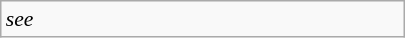<table class="wikitable floatright" style="font-size: 0.9em; width: 270px;">
<tr>
<td><em>see </em></td>
</tr>
</table>
